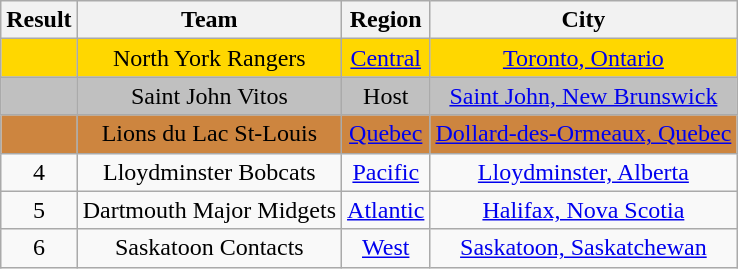<table class="wikitable" style="text-align: center;">
<tr>
<th>Result</th>
<th>Team</th>
<th>Region</th>
<th>City</th>
</tr>
<tr bgcolor=gold>
<td></td>
<td>North York Rangers</td>
<td><a href='#'>Central</a></td>
<td><a href='#'>Toronto, Ontario</a></td>
</tr>
<tr bgcolor=silver>
<td></td>
<td>Saint John Vitos</td>
<td>Host</td>
<td><a href='#'>Saint John, New Brunswick</a></td>
</tr>
<tr bgcolor="peru">
<td></td>
<td>Lions du Lac St-Louis</td>
<td><a href='#'>Quebec</a></td>
<td><a href='#'>Dollard-des-Ormeaux, Quebec</a></td>
</tr>
<tr>
<td>4</td>
<td>Lloydminster Bobcats</td>
<td><a href='#'>Pacific</a></td>
<td><a href='#'>Lloydminster, Alberta</a></td>
</tr>
<tr>
<td>5</td>
<td>Dartmouth Major Midgets</td>
<td><a href='#'>Atlantic</a></td>
<td><a href='#'>Halifax, Nova Scotia</a></td>
</tr>
<tr>
<td>6</td>
<td>Saskatoon Contacts</td>
<td><a href='#'>West</a></td>
<td><a href='#'>Saskatoon, Saskatchewan</a></td>
</tr>
</table>
